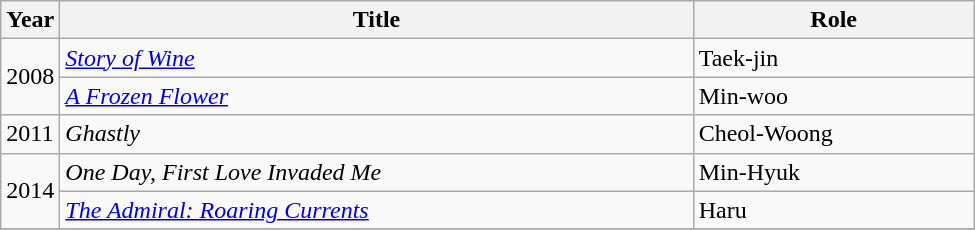<table class="wikitable" style="width:650px">
<tr>
<th width=10>Year</th>
<th>Title</th>
<th>Role</th>
</tr>
<tr>
<td rowspan=2>2008</td>
<td><em><a href='#'>Story of Wine</a></em></td>
<td>Taek-jin</td>
</tr>
<tr>
<td><em><a href='#'>A Frozen Flower</a></em></td>
<td>Min-woo</td>
</tr>
<tr>
<td>2011</td>
<td><em>Ghastly</em></td>
<td>Cheol-Woong</td>
</tr>
<tr>
<td rowspan=2>2014</td>
<td><em>One Day, First Love Invaded Me</em></td>
<td>Min-Hyuk</td>
</tr>
<tr>
<td><em><a href='#'>The Admiral: Roaring Currents</a></em></td>
<td>Haru</td>
</tr>
<tr>
</tr>
</table>
